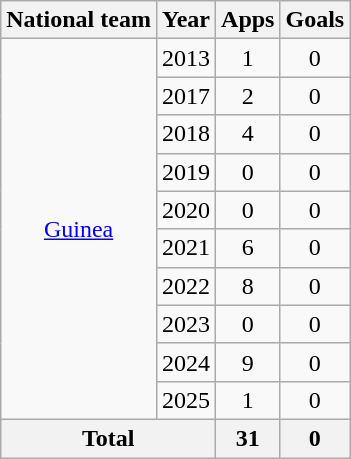<table class="wikitable" style="text-align:center">
<tr>
<th>National team</th>
<th>Year</th>
<th>Apps</th>
<th>Goals</th>
</tr>
<tr>
<td rowspan="10"><a href='#'>Guinea</a></td>
<td>2013</td>
<td>1</td>
<td>0</td>
</tr>
<tr>
<td>2017</td>
<td>2</td>
<td>0</td>
</tr>
<tr>
<td>2018</td>
<td>4</td>
<td>0</td>
</tr>
<tr>
<td>2019</td>
<td>0</td>
<td>0</td>
</tr>
<tr>
<td>2020</td>
<td>0</td>
<td>0</td>
</tr>
<tr>
<td>2021</td>
<td>6</td>
<td>0</td>
</tr>
<tr>
<td>2022</td>
<td>8</td>
<td>0</td>
</tr>
<tr>
<td>2023</td>
<td>0</td>
<td>0</td>
</tr>
<tr>
<td>2024</td>
<td>9</td>
<td>0</td>
</tr>
<tr>
<td>2025</td>
<td>1</td>
<td>0</td>
</tr>
<tr>
<th colspan="2">Total</th>
<th>31</th>
<th>0</th>
</tr>
</table>
